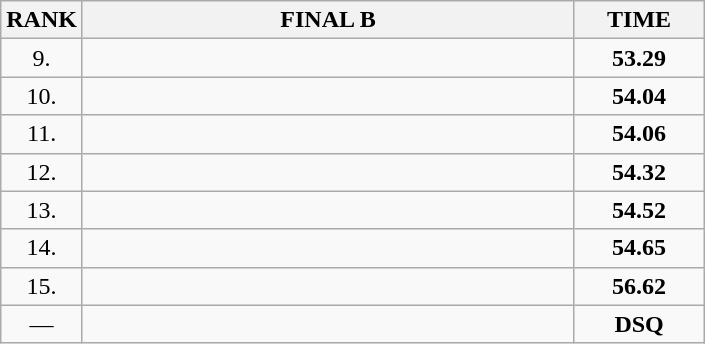<table class="wikitable">
<tr>
<th>RANK</th>
<th style="width: 20em">FINAL B</th>
<th style="width: 5em">TIME</th>
</tr>
<tr>
<td align="center">9.</td>
<td></td>
<td align="center"><strong>53.29</strong></td>
</tr>
<tr>
<td align="center">10.</td>
<td></td>
<td align="center"><strong>54.04</strong></td>
</tr>
<tr>
<td align="center">11.</td>
<td></td>
<td align="center"><strong>54.06</strong></td>
</tr>
<tr>
<td align="center">12.</td>
<td></td>
<td align="center"><strong>54.32</strong></td>
</tr>
<tr>
<td align="center">13.</td>
<td></td>
<td align="center"><strong>54.52</strong></td>
</tr>
<tr>
<td align="center">14.</td>
<td></td>
<td align="center"><strong>54.65</strong></td>
</tr>
<tr>
<td align="center">15.</td>
<td></td>
<td align="center"><strong>56.62</strong></td>
</tr>
<tr>
<td align="center">—</td>
<td></td>
<td align="center"><strong>DSQ</strong></td>
</tr>
</table>
